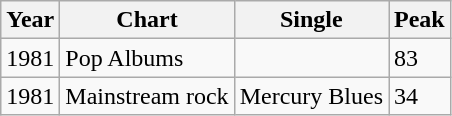<table class="wikitable">
<tr>
<th>Year</th>
<th>Chart</th>
<th>Single</th>
<th>Peak</th>
</tr>
<tr>
<td>1981</td>
<td>Pop Albums</td>
<td></td>
<td>83</td>
</tr>
<tr>
<td>1981</td>
<td>Mainstream rock</td>
<td>Mercury Blues</td>
<td>34</td>
</tr>
</table>
